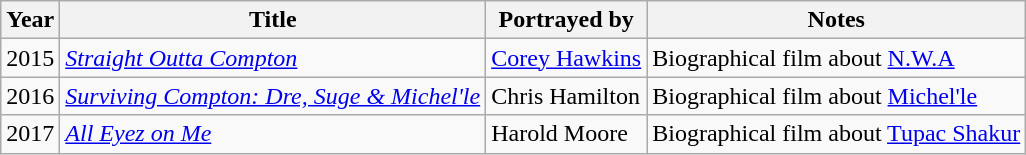<table class="wikitable">
<tr>
<th>Year</th>
<th>Title</th>
<th>Portrayed by</th>
<th>Notes</th>
</tr>
<tr>
<td>2015</td>
<td><em><a href='#'>Straight Outta Compton</a></em></td>
<td><a href='#'>Corey Hawkins</a></td>
<td>Biographical film about <a href='#'>N.W.A</a></td>
</tr>
<tr>
<td>2016</td>
<td><em><a href='#'>Surviving Compton: Dre, Suge & Michel'le</a></em></td>
<td>Chris Hamilton</td>
<td>Biographical film about <a href='#'>Michel'le</a></td>
</tr>
<tr>
<td>2017</td>
<td><em><a href='#'>All Eyez on Me</a></em></td>
<td>Harold Moore</td>
<td>Biographical film about <a href='#'>Tupac Shakur</a></td>
</tr>
</table>
